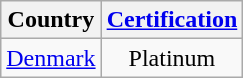<table class="wikitable sortable">
<tr>
<th>Country</th>
<th><a href='#'>Certification</a></th>
</tr>
<tr>
<td><a href='#'>Denmark</a></td>
<td style="text-align:center;">Platinum</td>
</tr>
</table>
